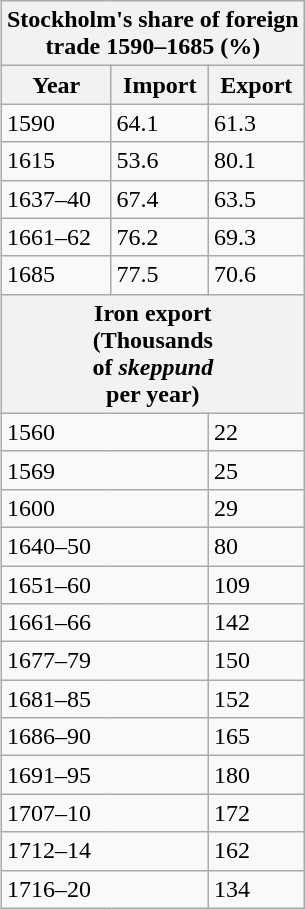<table class="wikitable" align="right">
<tr>
<th colspan="3">Stockholm's share of foreign<br>trade 1590–1685 (%)</th>
</tr>
<tr>
<th>Year</th>
<th>Import</th>
<th>Export</th>
</tr>
<tr>
<td>1590</td>
<td>64.1</td>
<td>61.3</td>
</tr>
<tr>
<td>1615</td>
<td>53.6</td>
<td>80.1</td>
</tr>
<tr>
<td>1637–40</td>
<td>67.4</td>
<td>63.5</td>
</tr>
<tr>
<td>1661–62</td>
<td>76.2</td>
<td>69.3</td>
</tr>
<tr>
<td>1685</td>
<td>77.5</td>
<td>70.6</td>
</tr>
<tr>
<th colspan="3">Iron export<br>(Thousands<br>of <em>skeppund</em><br>per year)</th>
</tr>
<tr>
<td colspan="2">1560</td>
<td>22</td>
</tr>
<tr>
<td colspan="2">1569</td>
<td>25</td>
</tr>
<tr>
<td colspan="2">1600</td>
<td>29</td>
</tr>
<tr>
<td colspan="2">1640–50</td>
<td>80</td>
</tr>
<tr>
<td colspan="2">1651–60</td>
<td>109</td>
</tr>
<tr>
<td colspan="2">1661–66</td>
<td>142</td>
</tr>
<tr>
<td colspan="2">1677–79</td>
<td>150</td>
</tr>
<tr>
<td colspan="2">1681–85</td>
<td>152</td>
</tr>
<tr>
<td colspan="2">1686–90</td>
<td>165</td>
</tr>
<tr>
<td colspan="2">1691–95</td>
<td>180</td>
</tr>
<tr>
<td colspan="2">1707–10</td>
<td>172</td>
</tr>
<tr>
<td colspan="2">1712–14</td>
<td>162</td>
</tr>
<tr>
<td colspan="2">1716–20</td>
<td>134</td>
</tr>
</table>
